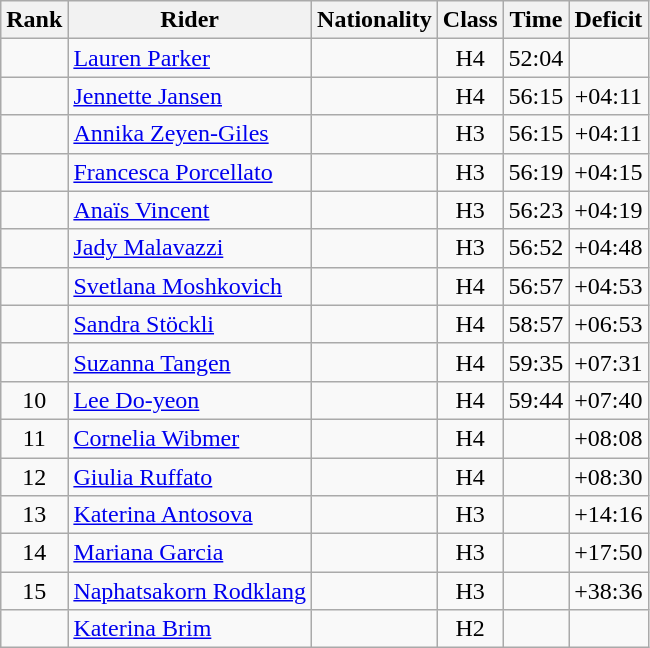<table class="wikitable sortable" style="text-align:center">
<tr>
<th width="20">Rank</th>
<th>Rider</th>
<th>Nationality</th>
<th>Class</th>
<th>Time</th>
<th>Deficit</th>
</tr>
<tr>
<td></td>
<td align=left><a href='#'>Lauren Parker</a></td>
<td align=left></td>
<td>H4</td>
<td>52:04</td>
<td></td>
</tr>
<tr>
<td></td>
<td align=left><a href='#'>Jennette Jansen</a></td>
<td align=left></td>
<td>H4</td>
<td>56:15</td>
<td>+04:11</td>
</tr>
<tr>
<td></td>
<td align=left><a href='#'>Annika Zeyen-Giles</a></td>
<td align=left></td>
<td>H3</td>
<td>56:15</td>
<td>+04:11</td>
</tr>
<tr>
<td></td>
<td align=left><a href='#'>Francesca Porcellato</a></td>
<td align=left></td>
<td>H3</td>
<td>56:19</td>
<td>+04:15</td>
</tr>
<tr>
<td></td>
<td align=left><a href='#'>Anaïs Vincent</a></td>
<td align=left></td>
<td>H3</td>
<td>56:23</td>
<td>+04:19</td>
</tr>
<tr>
<td></td>
<td align=left><a href='#'>Jady Malavazzi</a></td>
<td align=left></td>
<td>H3</td>
<td>56:52</td>
<td>+04:48</td>
</tr>
<tr>
<td></td>
<td align=left><a href='#'>Svetlana Moshkovich</a></td>
<td align=left></td>
<td>H4</td>
<td>56:57</td>
<td>+04:53</td>
</tr>
<tr>
<td></td>
<td align=left><a href='#'>Sandra Stöckli</a></td>
<td align=left></td>
<td>H4</td>
<td>58:57</td>
<td>+06:53</td>
</tr>
<tr>
<td></td>
<td align=left><a href='#'>Suzanna Tangen</a></td>
<td align=left></td>
<td>H4</td>
<td>59:35</td>
<td>+07:31</td>
</tr>
<tr>
<td>10</td>
<td align=left><a href='#'>Lee Do-yeon</a></td>
<td align=left></td>
<td>H4</td>
<td>59:44</td>
<td>+07:40</td>
</tr>
<tr>
<td>11</td>
<td align=left><a href='#'>Cornelia Wibmer</a></td>
<td align=left></td>
<td>H4</td>
<td></td>
<td>+08:08</td>
</tr>
<tr>
<td>12</td>
<td align=left><a href='#'>Giulia Ruffato</a></td>
<td align=left></td>
<td>H4</td>
<td></td>
<td>+08:30</td>
</tr>
<tr>
<td>13</td>
<td align=left><a href='#'>Katerina Antosova</a></td>
<td align=left></td>
<td>H3</td>
<td></td>
<td>+14:16</td>
</tr>
<tr>
<td>14</td>
<td align=left><a href='#'>Mariana Garcia</a></td>
<td align=left></td>
<td>H3</td>
<td></td>
<td>+17:50</td>
</tr>
<tr>
<td>15</td>
<td align=left><a href='#'>Naphatsakorn Rodklang</a></td>
<td align=left></td>
<td>H3</td>
<td></td>
<td>+38:36</td>
</tr>
<tr>
<td></td>
<td align=left><a href='#'>Katerina Brim</a></td>
<td align=left></td>
<td>H2</td>
<td></td>
<td></td>
</tr>
</table>
